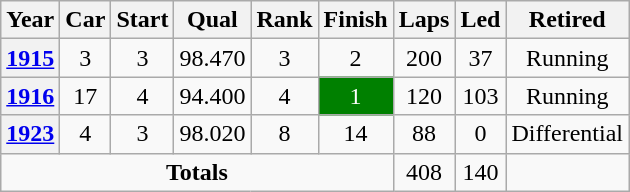<table class="wikitable" style="text-align:center">
<tr>
<th>Year</th>
<th>Car</th>
<th>Start</th>
<th>Qual</th>
<th>Rank</th>
<th>Finish</th>
<th>Laps</th>
<th>Led</th>
<th>Retired</th>
</tr>
<tr>
<th><a href='#'>1915</a></th>
<td>3</td>
<td>3</td>
<td>98.470</td>
<td>3</td>
<td>2</td>
<td>200</td>
<td>37</td>
<td>Running</td>
</tr>
<tr>
<th><a href='#'>1916</a></th>
<td>17</td>
<td>4</td>
<td>94.400</td>
<td>4</td>
<td style="background:green;color:white">1</td>
<td>120</td>
<td>103</td>
<td>Running</td>
</tr>
<tr>
<th><a href='#'>1923</a></th>
<td>4</td>
<td>3</td>
<td>98.020</td>
<td>8</td>
<td>14</td>
<td>88</td>
<td>0</td>
<td>Differential</td>
</tr>
<tr>
<td colspan=6><strong>Totals</strong></td>
<td>408</td>
<td>140</td>
<td></td>
</tr>
</table>
